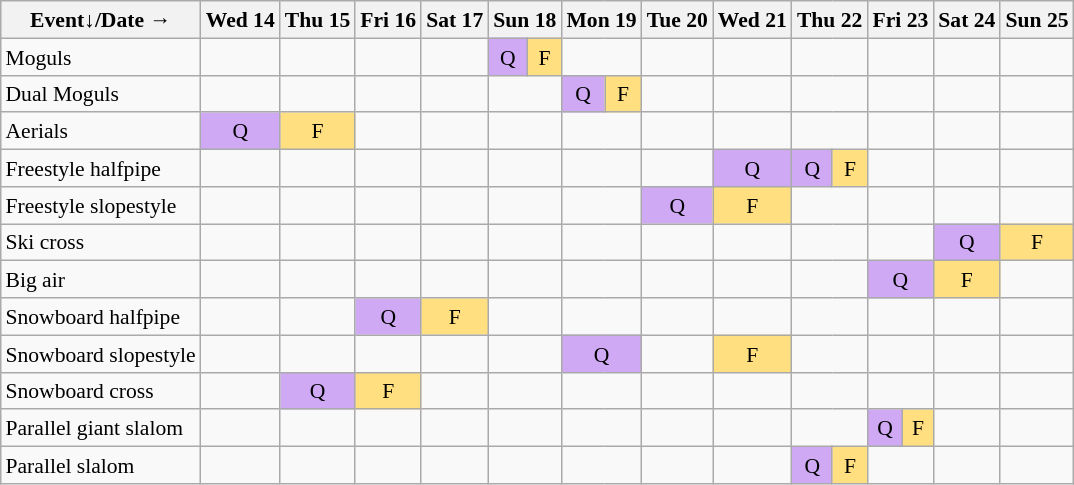<table class="wikitable" style="margin:0.5em auto; font-size:90%; line-height:1.25em;">
<tr style="text-align:center;">
<th>Event↓/Date →</th>
<th>Wed 14</th>
<th>Thu 15</th>
<th>Fri 16</th>
<th>Sat 17</th>
<th colspan=2>Sun 18</th>
<th colspan=2>Mon 19</th>
<th>Tue 20</th>
<th>Wed 21</th>
<th colspan=2>Thu 22</th>
<th colspan=2>Fri 23</th>
<th>Sat 24</th>
<th>Sun 25</th>
</tr>
<tr style="text-align:center;">
<td style="text-align:left;">Moguls</td>
<td></td>
<td></td>
<td></td>
<td></td>
<td style="background-color:#D0A9F5;">Q</td>
<td style="background-color:#FFDF80;">F</td>
<td colspan=2></td>
<td></td>
<td></td>
<td colspan=2></td>
<td colspan=2></td>
<td></td>
<td></td>
</tr>
<tr style="text-align:center;">
<td style="text-align:left;">Dual Moguls</td>
<td></td>
<td></td>
<td></td>
<td></td>
<td colspan=2></td>
<td style="background-color:#D0A9F5;">Q</td>
<td style="background-color:#FFDF80;">F</td>
<td></td>
<td></td>
<td colspan=2></td>
<td colspan=2></td>
<td></td>
<td></td>
</tr>
<tr style="text-align:center;">
<td style="text-align:left;">Aerials</td>
<td style="background-color:#D0A9F5;">Q</td>
<td style="background-color:#FFDF80;">F</td>
<td></td>
<td></td>
<td colspan=2></td>
<td colspan=2></td>
<td></td>
<td></td>
<td colspan=2></td>
<td colspan=2></td>
<td></td>
<td></td>
</tr>
<tr style="text-align:center;">
<td style="text-align:left;">Freestyle halfpipe</td>
<td></td>
<td></td>
<td></td>
<td></td>
<td colspan=2></td>
<td colspan=2></td>
<td></td>
<td style="background-color:#D0A9F5;">Q</td>
<td style="background-color:#D0A9F5;">Q</td>
<td style="background-color:#FFDF80;">F</td>
<td colspan=2></td>
<td></td>
<td></td>
</tr>
<tr style="text-align:center;">
<td style="text-align:left;">Freestyle slopestyle</td>
<td></td>
<td></td>
<td></td>
<td></td>
<td colspan=2></td>
<td colspan=2></td>
<td style="background-color:#D0A9F5;">Q</td>
<td style="background-color:#FFDF80;">F</td>
<td colspan=2></td>
<td colspan=2></td>
<td></td>
<td></td>
</tr>
<tr style="text-align:center;">
<td style="text-align:left;">Ski cross</td>
<td></td>
<td></td>
<td></td>
<td></td>
<td colspan=2></td>
<td colspan=2></td>
<td></td>
<td></td>
<td colspan=2></td>
<td colspan=2></td>
<td style="background-color:#D0A9F5;">Q</td>
<td style="background-color:#FFDF80;">F</td>
</tr>
<tr style="text-align:center;">
<td style="text-align:left;">Big air</td>
<td></td>
<td></td>
<td></td>
<td></td>
<td colspan=2></td>
<td colspan=2></td>
<td></td>
<td></td>
<td colspan=2></td>
<td colspan=2 style="background-color:#D0A9F5;">Q</td>
<td style="background-color:#FFDF80;">F</td>
<td></td>
</tr>
<tr style="text-align:center;">
<td style="text-align:left;">Snowboard halfpipe</td>
<td></td>
<td></td>
<td style="background-color:#D0A9F5;">Q</td>
<td style="background-color:#FFDF80;">F</td>
<td colspan=2></td>
<td colspan=2></td>
<td></td>
<td></td>
<td colspan=2></td>
<td colspan=2></td>
<td></td>
<td></td>
</tr>
<tr style="text-align:center;">
<td style="text-align:left;">Snowboard slopestyle</td>
<td></td>
<td></td>
<td></td>
<td></td>
<td colspan=2></td>
<td colspan=2 style="background-color:#D0A9F5;">Q</td>
<td></td>
<td style="background-color:#FFDF80;">F</td>
<td colspan=2></td>
<td colspan=2></td>
<td></td>
<td></td>
</tr>
<tr style="text-align:center;">
<td style="text-align:left;">Snowboard cross</td>
<td></td>
<td style="background-color:#D0A9F5;">Q</td>
<td style="background-color:#FFDF80;">F</td>
<td></td>
<td colspan=2></td>
<td colspan=2></td>
<td></td>
<td></td>
<td colspan=2></td>
<td colspan=2></td>
<td></td>
<td></td>
</tr>
<tr style="text-align:center;">
<td style="text-align:left;">Parallel giant slalom</td>
<td></td>
<td></td>
<td></td>
<td></td>
<td colspan=2></td>
<td colspan=2></td>
<td></td>
<td></td>
<td colspan=2></td>
<td style="background-color:#D0A9F5;">Q</td>
<td style="background-color:#FFDF80;">F</td>
<td></td>
<td></td>
</tr>
<tr style="text-align:center;">
<td style="text-align:left;">Parallel slalom</td>
<td></td>
<td></td>
<td></td>
<td></td>
<td colspan=2></td>
<td colspan=2></td>
<td></td>
<td></td>
<td style="background-color:#D0A9F5;">Q</td>
<td style="background-color:#FFDF80;">F</td>
<td colspan=2></td>
<td></td>
<td></td>
</tr>
</table>
